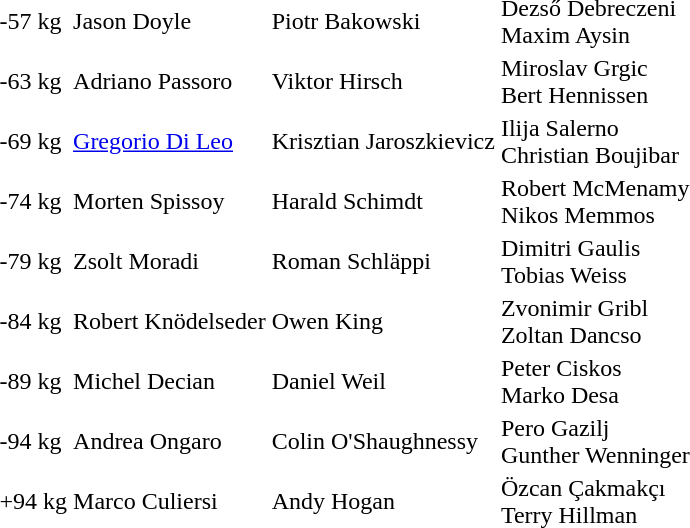<table>
<tr>
<td>-57 kg</td>
<td>Jason Doyle </td>
<td>Piotr Bakowski </td>
<td>Dezső Debreczeni <br>Maxim Aysin </td>
</tr>
<tr>
<td>-63 kg</td>
<td>Adriano Passoro </td>
<td>Viktor Hirsch </td>
<td>Miroslav Grgic <br>Bert Hennissen </td>
</tr>
<tr>
<td>-69 kg</td>
<td><a href='#'>Gregorio Di Leo</a> </td>
<td>Krisztian Jaroszkievicz </td>
<td>Ilija Salerno <br>Christian Boujibar </td>
</tr>
<tr>
<td>-74 kg</td>
<td>Morten Spissoy </td>
<td>Harald Schimdt </td>
<td>Robert McMenamy <br>Nikos Memmos </td>
</tr>
<tr>
<td>-79 kg</td>
<td>Zsolt Moradi </td>
<td>Roman Schläppi </td>
<td>Dimitri Gaulis <br>Tobias Weiss </td>
</tr>
<tr>
<td>-84 kg</td>
<td>Robert Knödelseder </td>
<td>Owen King </td>
<td>Zvonimir Gribl <br>Zoltan Dancso </td>
</tr>
<tr>
<td>-89 kg</td>
<td>Michel Decian  </td>
<td>Daniel Weil </td>
<td>Peter Ciskos <br>Marko Desa </td>
</tr>
<tr>
<td>-94 kg</td>
<td>Andrea Ongaro </td>
<td>Colin O'Shaughnessy </td>
<td>Pero Gazilj <br>Gunther Wenninger </td>
</tr>
<tr>
<td>+94 kg</td>
<td>Marco Culiersi </td>
<td>Andy Hogan </td>
<td>Özcan Çakmakçı <br>Terry Hillman </td>
</tr>
<tr>
</tr>
</table>
